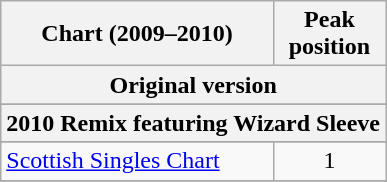<table class="wikitable sortable">
<tr>
<th align="left">Chart (2009–2010)</th>
<th align="left">Peak<br>position</th>
</tr>
<tr>
<th colspan="2">Original version</th>
</tr>
<tr>
</tr>
<tr>
</tr>
<tr>
</tr>
<tr>
</tr>
<tr>
</tr>
<tr>
</tr>
<tr>
</tr>
<tr>
</tr>
<tr>
<th colspan="2">2010 Remix featuring Wizard Sleeve</th>
</tr>
<tr>
</tr>
<tr>
<td align="left"><a href='#'>Scottish Singles Chart</a></td>
<td align="center">1</td>
</tr>
<tr>
</tr>
<tr>
</tr>
</table>
